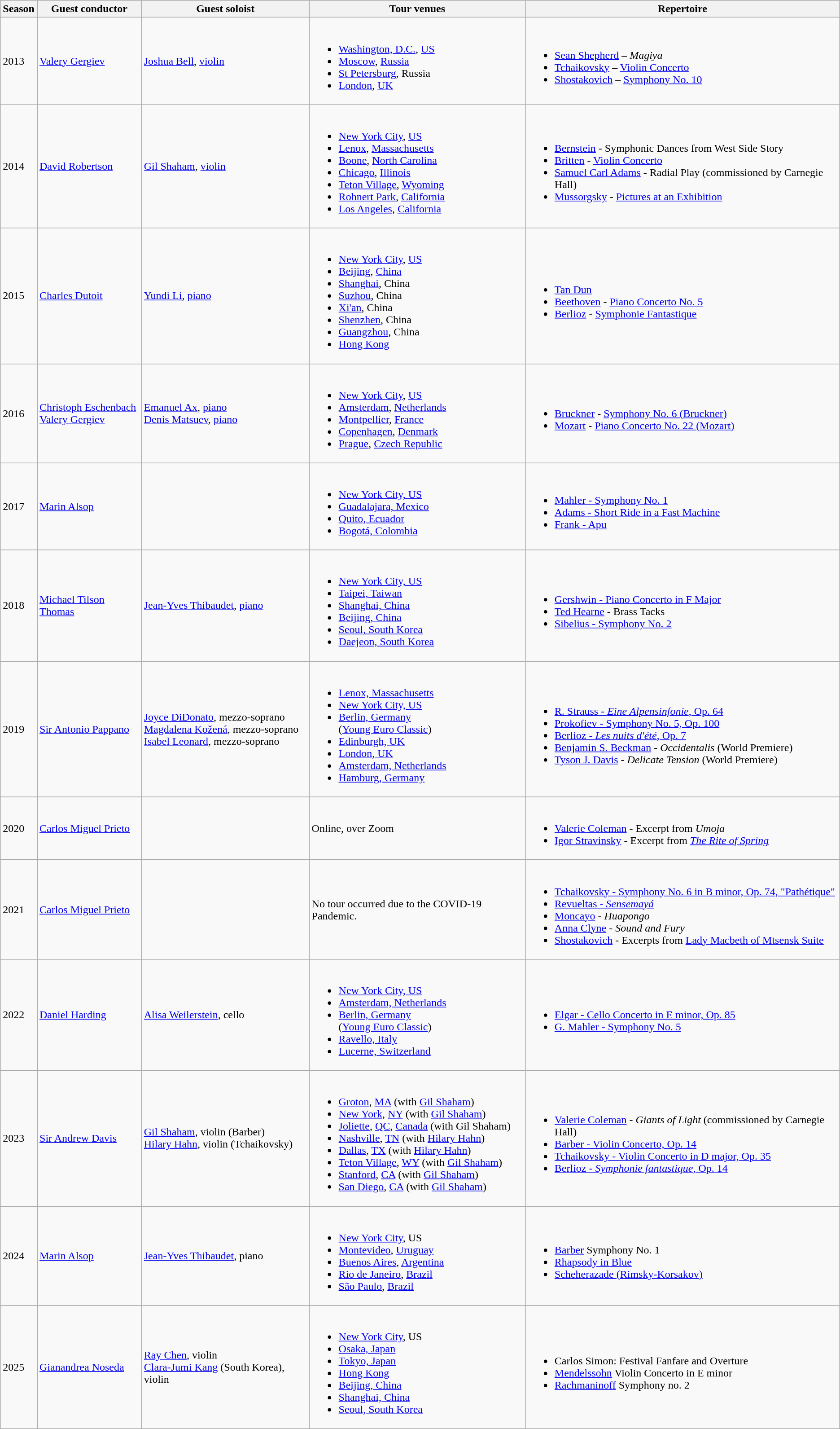<table class="wikitable sortable">
<tr>
<th>Season</th>
<th>Guest conductor</th>
<th>Guest soloist</th>
<th>Tour venues</th>
<th>Repertoire</th>
</tr>
<tr>
<td>2013</td>
<td><a href='#'>Valery Gergiev</a></td>
<td><a href='#'>Joshua Bell</a>, <a href='#'>violin</a></td>
<td><br><ul><li><a href='#'>Washington, D.C.</a>, <a href='#'>US</a></li><li><a href='#'>Moscow</a>, <a href='#'>Russia</a></li><li><a href='#'>St Petersburg</a>, Russia</li><li><a href='#'>London</a>, <a href='#'>UK</a></li></ul></td>
<td><br><ul><li><a href='#'>Sean Shepherd</a> – <em>Magiya</em></li><li><a href='#'>Tchaikovsky</a> – <a href='#'>Violin Concerto</a></li><li><a href='#'>Shostakovich</a> – <a href='#'>Symphony No. 10</a></li></ul></td>
</tr>
<tr>
<td>2014</td>
<td><a href='#'>David Robertson</a></td>
<td><a href='#'>Gil Shaham</a>, <a href='#'>violin</a></td>
<td><br><ul><li><a href='#'>New York City</a>, <a href='#'>US</a></li><li><a href='#'>Lenox</a>, <a href='#'>Massachusetts</a></li><li><a href='#'>Boone</a>, <a href='#'>North Carolina</a></li><li><a href='#'>Chicago</a>, <a href='#'>Illinois</a></li><li><a href='#'>Teton Village</a>, <a href='#'>Wyoming</a></li><li><a href='#'>Rohnert Park</a>, <a href='#'>California</a></li><li><a href='#'>Los Angeles</a>, <a href='#'>California</a></li></ul></td>
<td><br><ul><li><a href='#'>Bernstein</a> - Symphonic Dances from West Side Story</li><li><a href='#'>Britten</a> - <a href='#'>Violin Concerto</a></li><li><a href='#'>Samuel Carl Adams</a> - Radial Play (commissioned by Carnegie Hall)</li><li><a href='#'>Mussorgsky</a> - <a href='#'>Pictures at an Exhibition</a></li></ul></td>
</tr>
<tr>
<td>2015</td>
<td><a href='#'>Charles Dutoit</a></td>
<td><a href='#'>Yundi Li</a>, <a href='#'>piano</a></td>
<td><br><ul><li><a href='#'>New York City</a>, <a href='#'>US</a></li><li><a href='#'>Beijing</a>, <a href='#'>China</a></li><li><a href='#'>Shanghai</a>, China</li><li><a href='#'>Suzhou</a>, China</li><li><a href='#'>Xi'an</a>, China</li><li><a href='#'>Shenzhen</a>, China</li><li><a href='#'>Guangzhou</a>, China</li><li><a href='#'>Hong Kong</a></li></ul></td>
<td><br><ul><li><a href='#'>Tan Dun</a></li><li><a href='#'>Beethoven</a> - <a href='#'>Piano Concerto No. 5</a></li><li><a href='#'>Berlioz</a> - <a href='#'>Symphonie Fantastique</a></li></ul></td>
</tr>
<tr>
<td>2016</td>
<td><a href='#'>Christoph Eschenbach</a> <br> <a href='#'>Valery Gergiev</a></td>
<td><a href='#'>Emanuel Ax</a>, <a href='#'>piano</a> <br> <a href='#'>Denis Matsuev</a>, <a href='#'>piano</a> <br></td>
<td><br><ul><li><a href='#'>New York City</a>, <a href='#'>US</a></li><li><a href='#'>Amsterdam</a>, <a href='#'>Netherlands</a></li><li><a href='#'>Montpellier</a>, <a href='#'>France</a></li><li><a href='#'>Copenhagen</a>, <a href='#'>Denmark</a></li><li><a href='#'>Prague</a>, <a href='#'>Czech Republic</a></li></ul></td>
<td><br><ul><li><a href='#'>Bruckner</a> - <a href='#'>Symphony No. 6 (Bruckner)</a></li><li><a href='#'>Mozart</a> - <a href='#'>Piano Concerto No. 22 (Mozart)</a></li></ul></td>
</tr>
<tr>
<td>2017</td>
<td><a href='#'>Marin Alsop</a></td>
<td></td>
<td><br><ul><li><a href='#'>New York City, US</a></li><li><a href='#'>Guadalajara, Mexico</a></li><li><a href='#'>Quito, Ecuador</a></li><li><a href='#'>Bogotá, Colombia</a></li></ul></td>
<td><br><ul><li><a href='#'>Mahler - Symphony No. 1</a></li><li><a href='#'>Adams - Short Ride in a Fast Machine</a></li><li><a href='#'>Frank - Apu</a></li></ul></td>
</tr>
<tr>
<td>2018</td>
<td><a href='#'>Michael Tilson Thomas</a></td>
<td><a href='#'>Jean-Yves Thibaudet</a>, <a href='#'>piano</a></td>
<td><br><ul><li><a href='#'>New York City, US</a></li><li><a href='#'>Taipei, Taiwan</a></li><li><a href='#'>Shanghai, China</a></li><li><a href='#'>Beijing, China</a></li><li><a href='#'>Seoul, South Korea</a></li><li><a href='#'>Daejeon, South Korea</a></li></ul></td>
<td><br><ul><li><a href='#'>Gershwin - Piano Concerto in F Major</a></li><li><a href='#'>Ted Hearne</a> - Brass Tacks</li><li><a href='#'>Sibelius - Symphony No. 2</a></li></ul></td>
</tr>
<tr>
<td>2019</td>
<td><a href='#'>Sir Antonio Pappano</a></td>
<td><a href='#'>Joyce DiDonato</a>, mezzo-soprano<br><a href='#'>Magdalena Kožená</a>, mezzo-soprano<br><a href='#'>Isabel Leonard</a>, mezzo-soprano</td>
<td><br><ul><li><a href='#'>Lenox, Massachusetts</a></li><li><a href='#'>New York City, US</a></li><li><a href='#'>Berlin, Germany</a><br>(<a href='#'>Young Euro Classic</a>)</li><li><a href='#'>Edinburgh, UK</a></li><li><a href='#'>London, UK</a></li><li><a href='#'>Amsterdam, Netherlands</a></li><li><a href='#'>Hamburg, Germany</a></li></ul></td>
<td><br><ul><li><a href='#'>R. Strauss - <em>Eine Alpensinfonie</em>, Op. 64</a></li><li><a href='#'>Prokofiev - Symphony No. 5, Op. 100</a></li><li><a href='#'>Berlioz - <em>Les nuits d'été</em>, Op. 7</a></li><li><a href='#'>Benjamin S. Beckman</a> - <em>Occidentalis</em> (World Premiere)</li><li><a href='#'>Tyson J. Davis</a> - <em>Delicate Tension</em> (World Premiere)</li></ul></td>
</tr>
<tr>
</tr>
<tr>
<td>2020</td>
<td><a href='#'>Carlos Miguel Prieto</a></td>
<td></td>
<td>Online, over Zoom</td>
<td><br><ul><li><a href='#'>Valerie Coleman</a> - Excerpt from <em>Umoja</em></li><li><a href='#'>Igor Stravinsky</a> - Excerpt from <em><a href='#'>The Rite of Spring</a></em></li></ul></td>
</tr>
<tr>
<td>2021</td>
<td><a href='#'>Carlos Miguel Prieto</a></td>
<td></td>
<td>No tour occurred due to the COVID-19 Pandemic.</td>
<td><br><ul><li><a href='#'>Tchaikovsky - Symphony No. 6 in B minor, Op. 74, "Pathétique"</a></li><li><a href='#'>Revueltas - <em>Sensemayá</em></a></li><li><a href='#'>Moncayo</a> - <em>Huapongo</em></li><li><a href='#'>Anna Clyne</a> - <em>Sound and Fury</em></li><li><a href='#'>Shostakovich</a> - Excerpts from <a href='#'>Lady Macbeth of Mtsensk Suite</a></li></ul></td>
</tr>
<tr>
<td>2022</td>
<td><a href='#'>Daniel Harding</a></td>
<td><a href='#'>Alisa Weilerstein</a>, cello</td>
<td><br><ul><li><a href='#'>New York City, US</a></li><li><a href='#'>Amsterdam, Netherlands</a></li><li><a href='#'>Berlin, Germany</a><br>(<a href='#'>Young Euro Classic</a>)</li><li><a href='#'>Ravello, Italy</a></li><li><a href='#'>Lucerne, Switzerland</a></li></ul></td>
<td><br><ul><li><a href='#'>Elgar - Cello Concerto in E minor, Op. 85</a></li><li><a href='#'>G. Mahler - Symphony No. 5</a></li></ul></td>
</tr>
<tr>
<td>2023</td>
<td><a href='#'>Sir Andrew Davis</a></td>
<td><a href='#'>Gil Shaham</a>, violin (Barber)<br><a href='#'>Hilary Hahn</a>, violin (Tchaikovsky)</td>
<td><br><ul><li><a href='#'>Groton</a>, <a href='#'>MA</a> (with <a href='#'>Gil Shaham</a>)</li><li><a href='#'>New York</a>, <a href='#'>NY</a> (with <a href='#'>Gil Shaham</a>)</li><li><a href='#'>Joliette</a>, <a href='#'>QC</a>, <a href='#'>Canada</a> (with Gil Shaham)</li><li><a href='#'>Nashville</a>, <a href='#'>TN</a> (with <a href='#'>Hilary Hahn</a>)</li><li><a href='#'>Dallas</a>, <a href='#'>TX</a> (with <a href='#'>Hilary Hahn</a>)</li><li><a href='#'>Teton Village</a>, <a href='#'>WY</a> (with <a href='#'>Gil Shaham</a>)</li><li><a href='#'>Stanford</a>, <a href='#'>CA</a> (with <a href='#'>Gil Shaham</a>)</li><li><a href='#'>San Diego</a>, <a href='#'>CA</a> (with <a href='#'>Gil Shaham</a>)</li></ul></td>
<td><br><ul><li><a href='#'>Valerie Coleman</a> - <em>Giants of Light</em> (commissioned by Carnegie Hall)</li><li><a href='#'>Barber - Violin Concerto, Op. 14</a></li><li><a href='#'>Tchaikovsky - Violin Concerto in D major, Op. 35</a></li><li><a href='#'>Berlioz - <em>Symphonie fantastique</em>, Op. 14</a></li></ul></td>
</tr>
<tr>
<td>2024</td>
<td><a href='#'>Marin Alsop</a></td>
<td><a href='#'>Jean-Yves Thibaudet</a>, piano</td>
<td><br><ul><li><a href='#'>New York City</a>, US</li><li><a href='#'>Montevideo</a>, <a href='#'>Uruguay</a></li><li><a href='#'>Buenos Aires</a>, <a href='#'>Argentina</a></li><li><a href='#'>Rio de Janeiro</a>, <a href='#'>Brazil</a></li><li><a href='#'>São Paulo</a>, <a href='#'>Brazil</a></li></ul></td>
<td><br><ul><li><a href='#'>Barber</a> Symphony No. 1</li><li><a href='#'>Rhapsody in Blue</a></li><li><a href='#'>Scheherazade (Rimsky-Korsakov)</a></li></ul></td>
</tr>
<tr>
<td>2025</td>
<td><a href='#'>Gianandrea Noseda</a></td>
<td><a href='#'>Ray Chen</a>, violin<br><a href='#'>Clara-Jumi Kang</a> (South Korea), violin</td>
<td><br><ul><li><a href='#'>New York City</a>, US</li><li><a href='#'>Osaka, Japan</a></li><li><a href='#'>Tokyo, Japan</a></li><li><a href='#'>Hong Kong</a></li><li><a href='#'>Beijing, China</a></li><li><a href='#'>Shanghai, China</a></li><li><a href='#'>Seoul, South Korea</a></li></ul></td>
<td><br><ul><li>Carlos Simon: Festival Fanfare and Overture</li><li><a href='#'>Mendelssohn</a> Violin Concerto in E minor</li><li><a href='#'>Rachmaninoff</a> Symphony no. 2</li></ul></td>
</tr>
</table>
